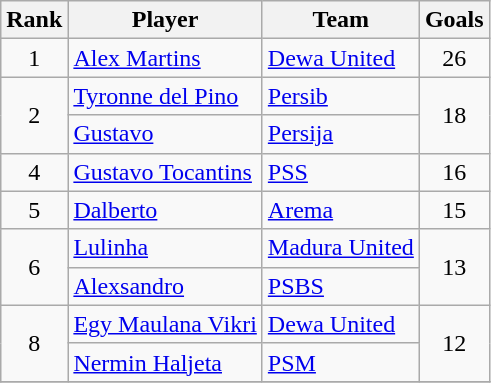<table class="wikitable" style="text-align:center">
<tr>
<th>Rank</th>
<th>Player</th>
<th>Team</th>
<th>Goals</th>
</tr>
<tr>
<td>1</td>
<td align="left"> <a href='#'>Alex Martins</a></td>
<td align="left"><a href='#'>Dewa United</a></td>
<td>26</td>
</tr>
<tr>
<td rowspan="2">2</td>
<td align="left"> <a href='#'>Tyronne del Pino</a></td>
<td align="left"><a href='#'>Persib</a></td>
<td rowspan="2">18</td>
</tr>
<tr>
<td align="left"> <a href='#'>Gustavo</a></td>
<td align="left"><a href='#'>Persija</a></td>
</tr>
<tr>
<td>4</td>
<td align="left"> <a href='#'>Gustavo Tocantins</a></td>
<td align="left"><a href='#'>PSS</a></td>
<td>16</td>
</tr>
<tr>
<td>5</td>
<td align="left"> <a href='#'>Dalberto</a></td>
<td align="left"><a href='#'>Arema</a></td>
<td>15</td>
</tr>
<tr>
<td rowspan="2">6</td>
<td align="left"> <a href='#'>Lulinha</a></td>
<td align="left"><a href='#'>Madura United</a></td>
<td rowspan="2">13</td>
</tr>
<tr>
<td align="left"> <a href='#'>Alexsandro</a></td>
<td align="left"><a href='#'>PSBS</a></td>
</tr>
<tr>
<td rowspan="2">8</td>
<td align="left"> <a href='#'>Egy Maulana Vikri</a></td>
<td align="left"><a href='#'>Dewa United</a></td>
<td rowspan="2">12</td>
</tr>
<tr>
<td align="left"> <a href='#'>Nermin Haljeta</a></td>
<td align="left"><a href='#'>PSM</a></td>
</tr>
<tr>
</tr>
</table>
